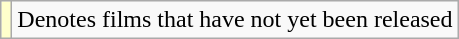<table class="wikitable">
<tr>
<td style="background:#ffc;"></td>
<td>Denotes films that have not yet been released</td>
</tr>
</table>
